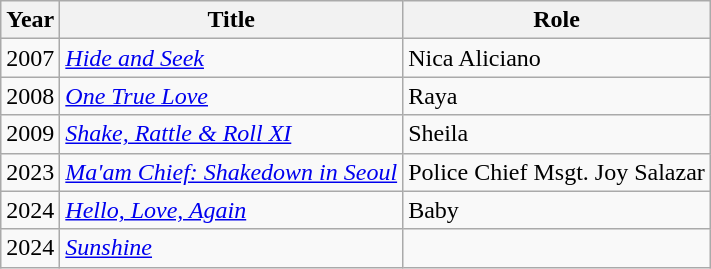<table class= "wikitable sortable">
<tr>
<th>Year</th>
<th>Title</th>
<th>Role</th>
</tr>
<tr>
<td>2007</td>
<td><em><a href='#'>Hide and Seek</a></em></td>
<td>Nica Aliciano</td>
</tr>
<tr>
<td>2008</td>
<td><em><a href='#'>One True Love</a></em></td>
<td>Raya</td>
</tr>
<tr>
<td>2009</td>
<td><em><a href='#'>Shake, Rattle & Roll XI</a></em></td>
<td>Sheila</td>
</tr>
<tr>
<td>2023</td>
<td><em><a href='#'>Ma'am Chief: Shakedown in Seoul</a></em></td>
<td>Police Chief Msgt. Joy Salazar</td>
</tr>
<tr>
<td>2024</td>
<td><em><a href='#'>Hello, Love, Again</a></em></td>
<td>Baby</td>
</tr>
<tr>
<td>2024</td>
<td><em><a href='#'>Sunshine</a></em></td>
<td></td>
</tr>
</table>
